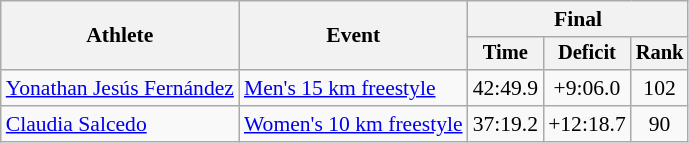<table class="wikitable" style="font-size:90%">
<tr>
<th rowspan="2">Athlete</th>
<th rowspan="2">Event</th>
<th colspan="3">Final</th>
</tr>
<tr style="font-size:95%">
<th>Time</th>
<th>Deficit</th>
<th>Rank</th>
</tr>
<tr align=center>
<td align=left><a href='#'>Yonathan Jesús Fernández</a></td>
<td align=left><a href='#'>Men's 15 km freestyle</a></td>
<td>42:49.9</td>
<td>+9:06.0</td>
<td>102</td>
</tr>
<tr align=center>
<td align=left><a href='#'>Claudia Salcedo</a></td>
<td align=left><a href='#'>Women's 10 km freestyle</a></td>
<td>37:19.2</td>
<td>+12:18.7</td>
<td>90</td>
</tr>
</table>
